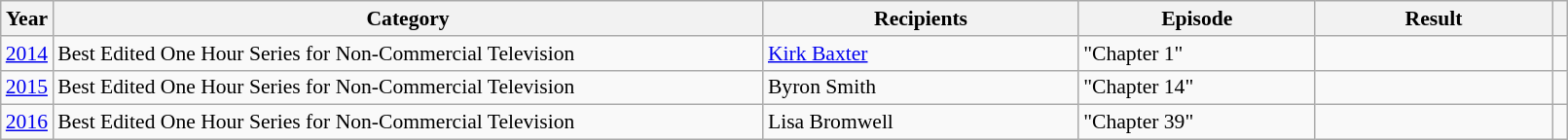<table class="wikitable plainrowheaders" style="font-size: 90%" width=85%>
<tr>
<th scope="col" style="width:2%;">Year</th>
<th scope="col" style="width:45%;">Category</th>
<th scope="col" style="width:20%;">Recipients</th>
<th scope="col" style="width:15%;">Episode</th>
<th scope="col" style="width:15%;">Result</th>
<th scope="col" class="unsortable" style="width:1%;"></th>
</tr>
<tr>
<td><a href='#'>2014</a></td>
<td>Best Edited One Hour Series for Non-Commercial Television</td>
<td><a href='#'>Kirk Baxter</a></td>
<td>"Chapter 1"</td>
<td></td>
<td></td>
</tr>
<tr>
<td><a href='#'>2015</a></td>
<td>Best Edited One Hour Series for Non-Commercial Television</td>
<td>Byron Smith</td>
<td>"Chapter 14"</td>
<td></td>
<td style="text-align:center;"></td>
</tr>
<tr>
<td><a href='#'>2016</a></td>
<td>Best Edited One Hour Series for Non-Commercial Television</td>
<td>Lisa Bromwell</td>
<td>"Chapter 39"</td>
<td></td>
<td style="text-align:center;"></td>
</tr>
</table>
